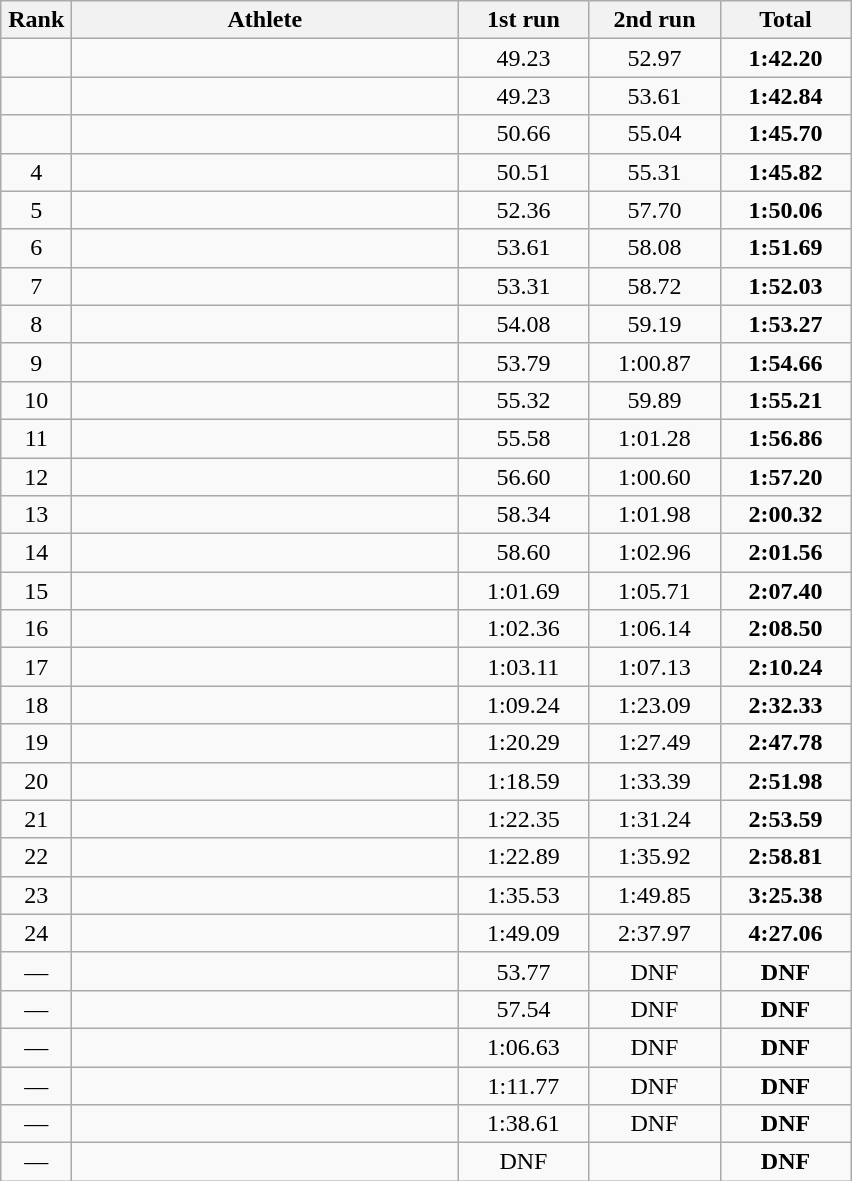<table class=wikitable style="text-align:center">
<tr>
<th width=40>Rank</th>
<th width=250>Athlete</th>
<th width=80>1st run</th>
<th width=80>2nd run</th>
<th width=80>Total</th>
</tr>
<tr>
<td></td>
<td align=left></td>
<td>49.23</td>
<td>52.97</td>
<td><strong>1:42.20</strong></td>
</tr>
<tr>
<td></td>
<td align=left></td>
<td>49.23</td>
<td>53.61</td>
<td><strong>1:42.84</strong></td>
</tr>
<tr>
<td></td>
<td align=left></td>
<td>50.66</td>
<td>55.04</td>
<td><strong>1:45.70</strong></td>
</tr>
<tr>
<td>4</td>
<td align=left></td>
<td>50.51</td>
<td>55.31</td>
<td><strong>1:45.82</strong></td>
</tr>
<tr>
<td>5</td>
<td align=left></td>
<td>52.36</td>
<td>57.70</td>
<td><strong>1:50.06</strong></td>
</tr>
<tr>
<td>6</td>
<td align=left></td>
<td>53.61</td>
<td>58.08</td>
<td><strong>1:51.69</strong></td>
</tr>
<tr>
<td>7</td>
<td align=left></td>
<td>53.31</td>
<td>58.72</td>
<td><strong>1:52.03</strong></td>
</tr>
<tr>
<td>8</td>
<td align=left></td>
<td>54.08</td>
<td>59.19</td>
<td><strong>1:53.27</strong></td>
</tr>
<tr>
<td>9</td>
<td align=left></td>
<td>53.79</td>
<td>1:00.87</td>
<td><strong>1:54.66</strong></td>
</tr>
<tr>
<td>10</td>
<td align=left></td>
<td>55.32</td>
<td>59.89</td>
<td><strong>1:55.21</strong></td>
</tr>
<tr>
<td>11</td>
<td align=left></td>
<td>55.58</td>
<td>1:01.28</td>
<td><strong>1:56.86</strong></td>
</tr>
<tr>
<td>12</td>
<td align=left></td>
<td>56.60</td>
<td>1:00.60</td>
<td><strong>1:57.20</strong></td>
</tr>
<tr>
<td>13</td>
<td align=left></td>
<td>58.34</td>
<td>1:01.98</td>
<td><strong>2:00.32</strong></td>
</tr>
<tr>
<td>14</td>
<td align=left></td>
<td>58.60</td>
<td>1:02.96</td>
<td><strong>2:01.56</strong></td>
</tr>
<tr>
<td>15</td>
<td align=left></td>
<td>1:01.69</td>
<td>1:05.71</td>
<td><strong>2:07.40</strong></td>
</tr>
<tr>
<td>16</td>
<td align=left></td>
<td>1:02.36</td>
<td>1:06.14</td>
<td><strong>2:08.50</strong></td>
</tr>
<tr>
<td>17</td>
<td align=left></td>
<td>1:03.11</td>
<td>1:07.13</td>
<td><strong>2:10.24</strong></td>
</tr>
<tr>
<td>18</td>
<td align=left></td>
<td>1:09.24</td>
<td>1:23.09</td>
<td><strong>2:32.33</strong></td>
</tr>
<tr>
<td>19</td>
<td align=left></td>
<td>1:20.29</td>
<td>1:27.49</td>
<td><strong>2:47.78</strong></td>
</tr>
<tr>
<td>20</td>
<td align=left></td>
<td>1:18.59</td>
<td>1:33.39</td>
<td><strong>2:51.98</strong></td>
</tr>
<tr>
<td>21</td>
<td align=left></td>
<td>1:22.35</td>
<td>1:31.24</td>
<td><strong>2:53.59</strong></td>
</tr>
<tr>
<td>22</td>
<td align=left></td>
<td>1:22.89</td>
<td>1:35.92</td>
<td><strong>2:58.81</strong></td>
</tr>
<tr>
<td>23</td>
<td align=left></td>
<td>1:35.53</td>
<td>1:49.85</td>
<td><strong>3:25.38</strong></td>
</tr>
<tr>
<td>24</td>
<td align=left></td>
<td>1:49.09</td>
<td>2:37.97</td>
<td><strong>4:27.06</strong></td>
</tr>
<tr>
<td>—</td>
<td align=left></td>
<td>53.77</td>
<td>DNF</td>
<td><strong>DNF</strong></td>
</tr>
<tr>
<td>—</td>
<td align=left></td>
<td>57.54</td>
<td>DNF</td>
<td><strong>DNF</strong></td>
</tr>
<tr>
<td>—</td>
<td align=left></td>
<td>1:06.63</td>
<td>DNF</td>
<td><strong>DNF</strong></td>
</tr>
<tr>
<td>—</td>
<td align=left></td>
<td>1:11.77</td>
<td>DNF</td>
<td><strong>DNF</strong></td>
</tr>
<tr>
<td>—</td>
<td align=left></td>
<td>1:38.61</td>
<td>DNF</td>
<td><strong>DNF</strong></td>
</tr>
<tr>
<td>—</td>
<td align=left></td>
<td>DNF</td>
<td></td>
<td><strong>DNF</strong></td>
</tr>
</table>
